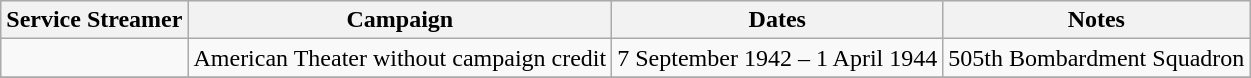<table class="wikitable">
<tr style="background:#efefef;">
<th>Service Streamer</th>
<th>Campaign</th>
<th>Dates</th>
<th>Notes</th>
</tr>
<tr>
<td></td>
<td>American Theater without campaign credit</td>
<td>7 September 1942 – 1 April 1944</td>
<td>505th Bombardment Squadron</td>
</tr>
<tr>
</tr>
</table>
